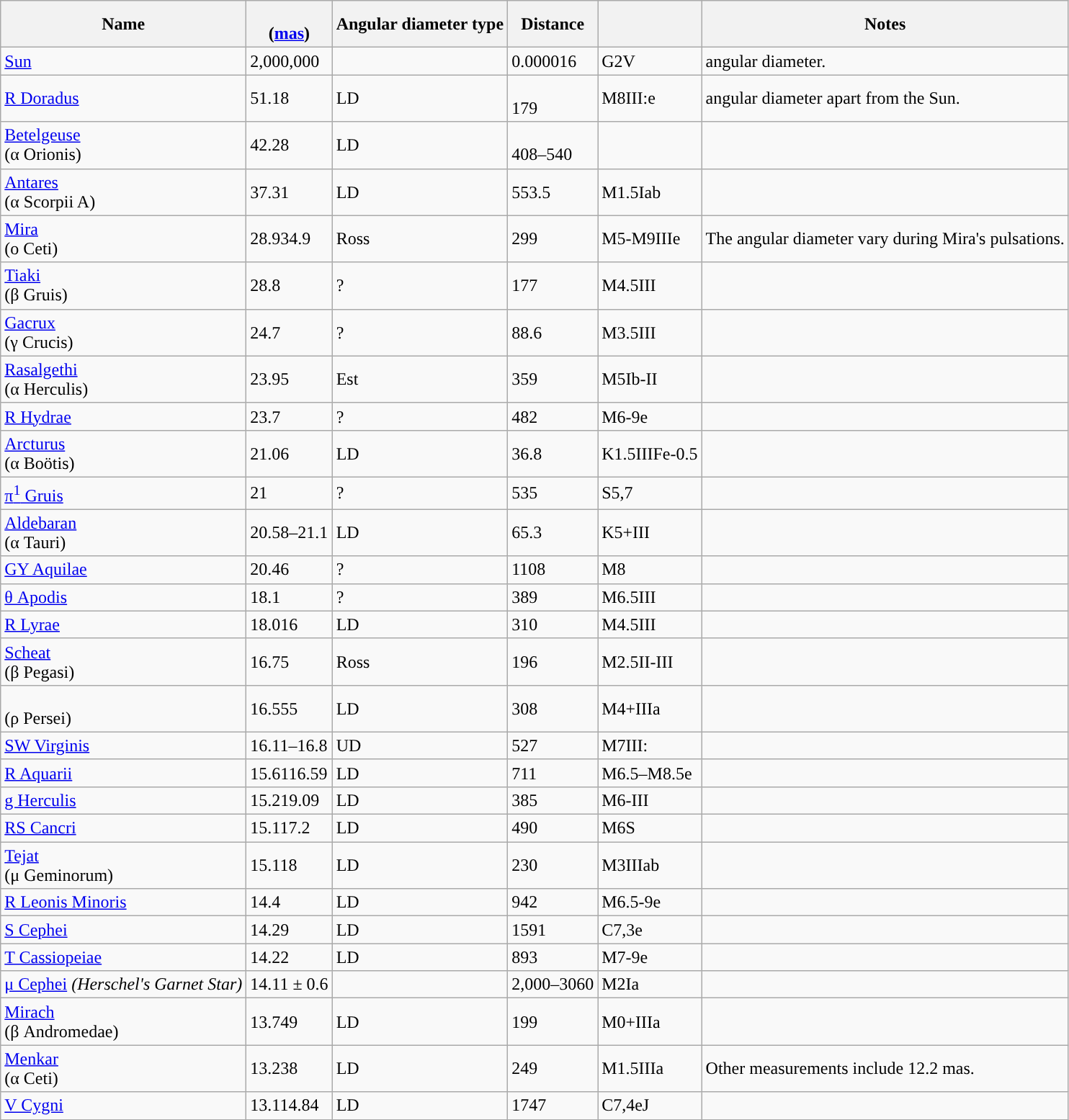<table class="wikitable sortable">
<tr>
<th>Name</th>
<th><br>(<a href='#'>mas</a>)</th>
<th>Angular diameter type</th>
<th>Distance<br></th>
<th></th>
<th>Notes</th>
</tr>
<tr>
<td><a href='#'>Sun</a></td>
<td>2,000,000</td>
<td></td>
<td>0.000016</td>
<td style="background: ">G2V</td>
<td> angular diameter.</td>
</tr>
<tr>
<td><a href='#'>R Doradus</a></td>
<td>51.18</td>
<td>LD</td>
<td><br>179</td>
<td style="background: ">M8III:e</td>
<td> angular diameter apart from the Sun.</td>
</tr>
<tr>
<td><a href='#'>Betelgeuse</a><br>(α Orionis)</td>
<td>42.28</td>
<td>LD</td>
<td><br>408–540</td>
<td style="background: "></td>
<td></td>
</tr>
<tr>
<td><a href='#'>Antares</a><br>(α Scorpii A)</td>
<td>37.31</td>
<td>LD</td>
<td>553.5</td>
<td style="background: ">M1.5Iab</td>
<td></td>
</tr>
<tr>
<td><a href='#'>Mira</a><br>(ο Ceti)</td>
<td>28.934.9</td>
<td>Ross</td>
<td>299</td>
<td style="background: ">M5-M9IIIe</td>
<td>The angular diameter vary during Mira's pulsations.</td>
</tr>
<tr>
<td><a href='#'>Tiaki</a><br>(β Gruis)</td>
<td>28.8</td>
<td>?</td>
<td>177</td>
<td style="background: ">M4.5III</td>
<td></td>
</tr>
<tr>
<td><a href='#'>Gacrux</a><br>(γ Crucis)</td>
<td>24.7</td>
<td>?</td>
<td>88.6</td>
<td style="background: ">M3.5III</td>
<td></td>
</tr>
<tr>
<td><a href='#'>Rasalgethi</a><br>(α Herculis)</td>
<td>23.95</td>
<td>Est</td>
<td>359</td>
<td style="background: ">M5Ib-II</td>
<td></td>
</tr>
<tr>
<td><a href='#'>R Hydrae</a></td>
<td>23.7</td>
<td>?</td>
<td>482</td>
<td style="background: ">M6-9e</td>
<td></td>
</tr>
<tr>
<td><a href='#'>Arcturus</a><br>(α Boötis)</td>
<td>21.06</td>
<td>LD</td>
<td>36.8</td>
<td style="background: ">K1.5IIIFe-0.5</td>
<td></td>
</tr>
<tr>
<td><a href='#'>π<sup>1</sup> Gruis</a></td>
<td>21</td>
<td>?</td>
<td>535</td>
<td style="background: ">S5,7</td>
<td></td>
</tr>
<tr>
<td><a href='#'>Aldebaran</a><br>(α Tauri)</td>
<td>20.58–21.1</td>
<td>LD</td>
<td>65.3</td>
<td style="background: ">K5+III</td>
<td></td>
</tr>
<tr>
<td><a href='#'>GY Aquilae</a></td>
<td>20.46</td>
<td>?</td>
<td>1108</td>
<td style="background: ">M8</td>
<td></td>
</tr>
<tr>
<td><a href='#'>θ Apodis</a></td>
<td>18.1</td>
<td>?</td>
<td>389</td>
<td style="background: ">M6.5III</td>
<td></td>
</tr>
<tr>
<td><a href='#'>R Lyrae</a></td>
<td>18.016</td>
<td>LD</td>
<td>310</td>
<td style="background: ">M4.5III</td>
<td></td>
</tr>
<tr>
<td><a href='#'>Scheat</a><br>(β Pegasi)</td>
<td>16.75</td>
<td>Ross</td>
<td>196</td>
<td style="background: ">M2.5II-III</td>
<td></td>
</tr>
<tr>
<td><br>(ρ Persei)</td>
<td>16.555</td>
<td>LD</td>
<td>308</td>
<td style="background: ">M4+IIIa</td>
<td></td>
</tr>
<tr>
<td><a href='#'>SW Virginis</a></td>
<td>16.11–16.8</td>
<td>UD</td>
<td>527</td>
<td style="background: ">M7III:</td>
<td></td>
</tr>
<tr>
<td><a href='#'>R Aquarii</a></td>
<td>15.6116.59</td>
<td>LD</td>
<td>711</td>
<td style="background: ">M6.5–M8.5e</td>
<td></td>
</tr>
<tr>
<td><a href='#'>g Herculis</a></td>
<td>15.219.09</td>
<td>LD</td>
<td>385</td>
<td style="background: ">M6-III</td>
<td></td>
</tr>
<tr>
<td><a href='#'>RS Cancri</a></td>
<td>15.117.2</td>
<td>LD</td>
<td>490</td>
<td style="background: ">M6S</td>
<td></td>
</tr>
<tr>
<td><a href='#'>Tejat</a><br>(μ Geminorum)</td>
<td>15.118</td>
<td>LD</td>
<td>230</td>
<td style="background: ">M3IIIab</td>
<td></td>
</tr>
<tr>
<td><a href='#'>R Leonis Minoris</a></td>
<td>14.4</td>
<td>LD</td>
<td>942</td>
<td style="background: ">M6.5-9e</td>
<td></td>
</tr>
<tr>
<td><a href='#'>S Cephei</a></td>
<td>14.29</td>
<td>LD</td>
<td>1591</td>
<td style="background: ">C7,3e</td>
<td></td>
</tr>
<tr>
<td><a href='#'>T Cassiopeiae</a></td>
<td>14.22</td>
<td>LD</td>
<td>893</td>
<td style="background: ">M7-9e</td>
<td></td>
</tr>
<tr>
<td><a href='#'>μ Cephei</a> <em>(Herschel's Garnet Star)</em></td>
<td>14.11 ± 0.6</td>
<td></td>
<td>2,000–3060</td>
<td style="background: ">M2Ia</td>
<td></td>
</tr>
<tr>
<td><a href='#'>Mirach</a><br>(β Andromedae)</td>
<td>13.749</td>
<td>LD</td>
<td>199</td>
<td style="background: ">M0+IIIa</td>
<td></td>
</tr>
<tr>
<td><a href='#'>Menkar</a><br>(α Ceti)</td>
<td>13.238</td>
<td>LD</td>
<td>249</td>
<td style="background: ">M1.5IIIa</td>
<td>Other measurements include 12.2 mas.</td>
</tr>
<tr>
<td><a href='#'>V Cygni</a></td>
<td>13.114.84</td>
<td>LD</td>
<td>1747</td>
<td style="background: ">C7,4eJ</td>
<td></td>
</tr>
</table>
